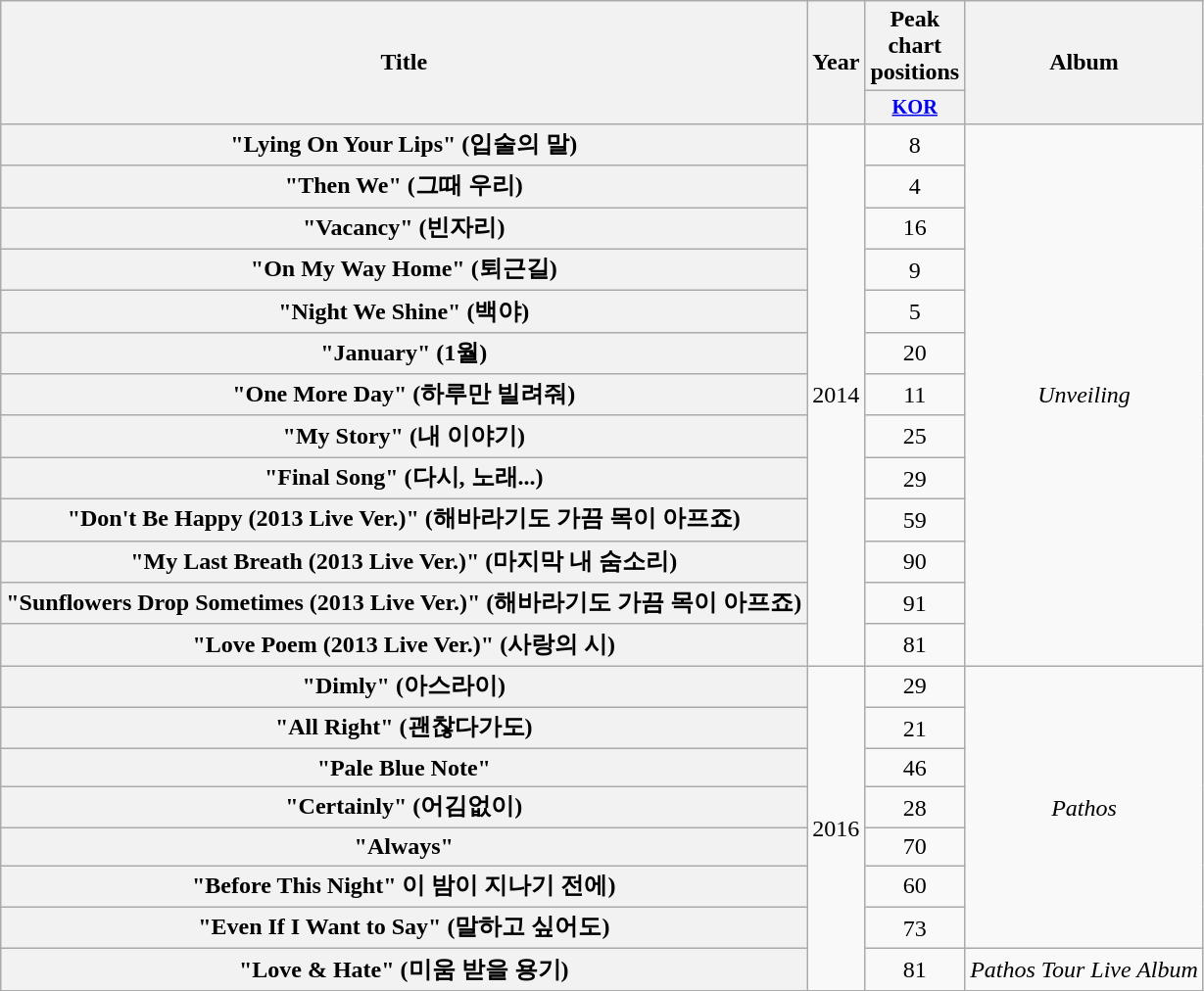<table class="wikitable plainrowheaders" style="text-align:center;">
<tr>
<th scope="col" rowspan="2">Title</th>
<th scope="col" rowspan="2">Year</th>
<th scope="col" colspan="1">Peak chart positions</th>
<th rowspan="2">Album</th>
</tr>
<tr>
<th scope="col" style="width:3em;font-size:85%;"><a href='#'>KOR</a><br></th>
</tr>
<tr>
<th scope="row">"Lying On Your Lips" (입술의 말)</th>
<td rowspan="13">2014</td>
<td>8</td>
<td rowspan="13"><em>Unveiling</em></td>
</tr>
<tr>
<th scope="row">"Then We" (그때 우리)</th>
<td>4</td>
</tr>
<tr>
<th scope="row">"Vacancy" (빈자리)</th>
<td>16</td>
</tr>
<tr>
<th scope="row">"On My Way Home" (퇴근길)</th>
<td>9</td>
</tr>
<tr>
<th scope="row">"Night We Shine" (백야)</th>
<td>5</td>
</tr>
<tr>
<th scope="row">"January" (1월)</th>
<td>20</td>
</tr>
<tr>
<th scope="row">"One More Day" (하루만 빌려줘)</th>
<td>11</td>
</tr>
<tr>
<th scope="row">"My Story" (내 이야기)</th>
<td>25</td>
</tr>
<tr>
<th scope="row">"Final Song" (다시, 노래...)</th>
<td>29</td>
</tr>
<tr>
<th scope="row">"Don't Be Happy (2013 Live Ver.)" (해바라기도 가끔 목이 아프죠)</th>
<td>59</td>
</tr>
<tr>
<th scope="row">"My Last Breath (2013 Live Ver.)" (마지막 내 숨소리)</th>
<td>90</td>
</tr>
<tr>
<th scope="row">"Sunflowers Drop Sometimes (2013 Live Ver.)" (해바라기도 가끔 목이 아프죠)</th>
<td>91</td>
</tr>
<tr>
<th scope="row">"Love Poem (2013 Live Ver.)" (사랑의 시)</th>
<td>81</td>
</tr>
<tr>
<th scope="row">"Dimly" (아스라이)</th>
<td rowspan="8">2016</td>
<td>29</td>
<td rowspan="7"><em>Pathos</em></td>
</tr>
<tr>
<th scope="row">"All Right" (괜찮다가도)</th>
<td>21</td>
</tr>
<tr>
<th scope="row">"Pale Blue Note"</th>
<td>46</td>
</tr>
<tr>
<th scope="row">"Certainly" (어김없이)</th>
<td>28</td>
</tr>
<tr>
<th scope="row">"Always"</th>
<td>70</td>
</tr>
<tr>
<th scope="row">"Before This Night" 이 밤이 지나기 전에)</th>
<td>60</td>
</tr>
<tr>
<th scope="row">"Even If I Want to Say" (말하고 싶어도)</th>
<td>73</td>
</tr>
<tr>
<th scope="row">"Love & Hate" (미움 받을 용기)</th>
<td>81</td>
<td><em>Pathos Tour Live Album</em></td>
</tr>
</table>
